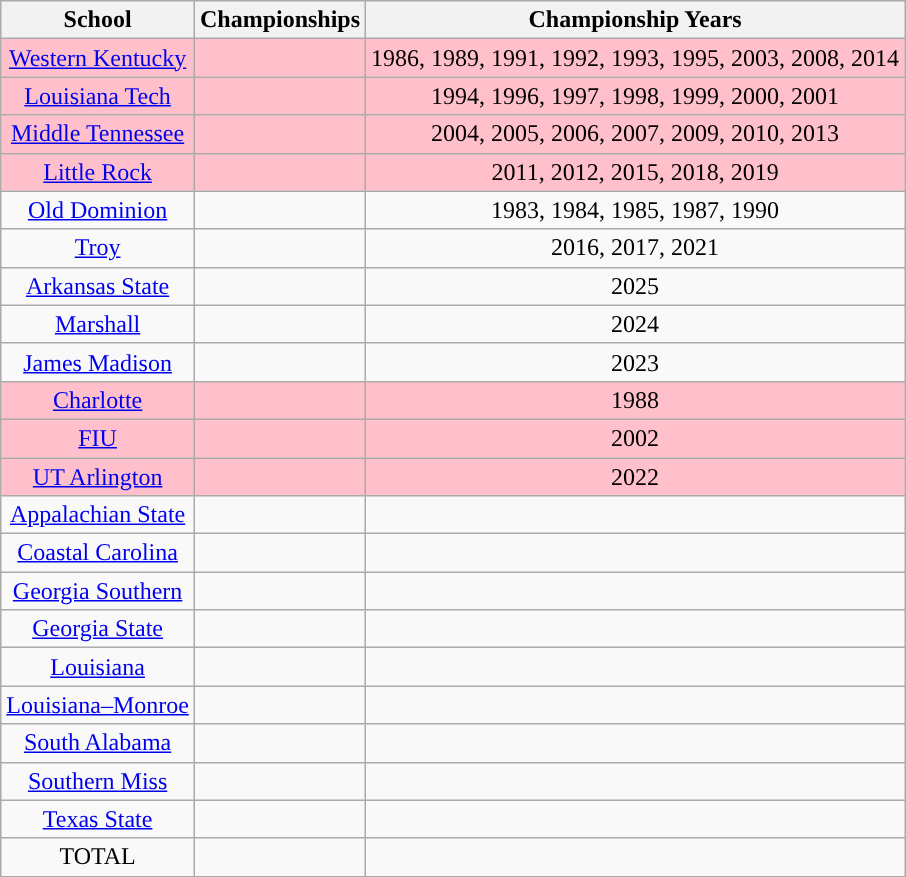<table class="wikitable sortable" style="text-align:center">
<tr>
<th width=px>School</th>
<th width=px>Championships</th>
<th width=px>Championship Years</th>
</tr>
<tr bgcolor=pink>
<td><a href='#'>Western Kentucky</a></td>
<td></td>
<td>1986, 1989, 1991, 1992, 1993, 1995, 2003, 2008, 2014</td>
</tr>
<tr bgcolor=pink>
<td><a href='#'>Louisiana Tech</a></td>
<td></td>
<td>1994, 1996, 1997, 1998, 1999, 2000, 2001</td>
</tr>
<tr bgcolor=pink>
<td><a href='#'>Middle Tennessee</a></td>
<td></td>
<td>2004, 2005, 2006, 2007, 2009, 2010, 2013</td>
</tr>
<tr bgcolor=pink>
<td><a href='#'>Little Rock</a></td>
<td></td>
<td>2011, 2012, 2015, 2018, 2019</td>
</tr>
<tr>
<td><a href='#'>Old Dominion</a></td>
<td></td>
<td>1983, 1984, 1985, 1987, 1990</td>
</tr>
<tr>
<td><a href='#'>Troy</a></td>
<td></td>
<td>2016, 2017, 2021</td>
</tr>
<tr>
<td><a href='#'>Arkansas State</a></td>
<td></td>
<td>2025</td>
</tr>
<tr>
<td><a href='#'>Marshall</a></td>
<td></td>
<td>2024</td>
</tr>
<tr>
<td><a href='#'>James Madison</a></td>
<td></td>
<td>2023</td>
</tr>
<tr bgcolor=pink>
<td><a href='#'>Charlotte</a></td>
<td></td>
<td>1988</td>
</tr>
<tr bgcolor=pink>
<td><a href='#'>FIU</a></td>
<td></td>
<td>2002</td>
</tr>
<tr bgcolor=pink>
<td><a href='#'>UT Arlington</a></td>
<td></td>
<td>2022</td>
</tr>
<tr>
<td><a href='#'>Appalachian State</a></td>
<td></td>
</tr>
<tr>
<td><a href='#'>Coastal Carolina</a></td>
<td></td>
<td></td>
</tr>
<tr>
<td><a href='#'>Georgia Southern</a></td>
<td></td>
<td></td>
</tr>
<tr>
<td><a href='#'>Georgia State</a></td>
<td></td>
<td></td>
</tr>
<tr>
<td><a href='#'>Louisiana</a></td>
<td></td>
<td></td>
</tr>
<tr>
<td><a href='#'>Louisiana–Monroe</a></td>
<td></td>
<td></td>
</tr>
<tr>
<td><a href='#'>South Alabama</a></td>
<td></td>
<td></td>
</tr>
<tr>
<td><a href='#'>Southern Miss</a></td>
<td></td>
<td></td>
</tr>
<tr>
<td><a href='#'>Texas State</a></td>
<td></td>
<td></td>
</tr>
<tr>
<td>TOTAL</td>
<td></td>
</tr>
</table>
